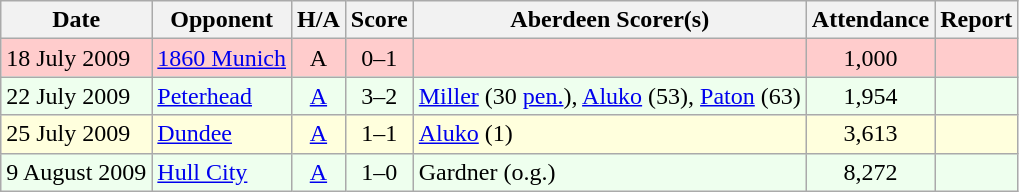<table class="wikitable" style="text-align:center">
<tr>
<th>Date</th>
<th>Opponent</th>
<th>H/A</th>
<th>Score</th>
<th>Aberdeen Scorer(s)</th>
<th>Attendance</th>
<th>Report</th>
</tr>
<tr bgcolor=#FFCCCC>
<td align=left>18 July 2009</td>
<td align=left> <a href='#'>1860 Munich</a></td>
<td>A</td>
<td>0–1</td>
<td align=left></td>
<td>1,000</td>
<td></td>
</tr>
<tr bgcolor=#EEFFEE>
<td align=left>22 July 2009</td>
<td align=left><a href='#'>Peterhead</a></td>
<td><a href='#'>A</a></td>
<td>3–2</td>
<td align=left><a href='#'>Miller</a> (30 <a href='#'>pen.</a>), <a href='#'>Aluko</a> (53), <a href='#'>Paton</a> (63)</td>
<td>1,954</td>
<td></td>
</tr>
<tr bgcolor=#FFFFDD>
<td align=left>25 July 2009</td>
<td align=left><a href='#'>Dundee</a></td>
<td><a href='#'>A</a></td>
<td>1–1</td>
<td align=left><a href='#'>Aluko</a> (1)</td>
<td>3,613</td>
<td></td>
</tr>
<tr bgcolor=#EEFFEE>
<td align=left>9 August 2009</td>
<td align=left> <a href='#'>Hull City</a></td>
<td><a href='#'>A</a></td>
<td>1–0</td>
<td align=left>Gardner (o.g.)</td>
<td>8,272</td>
<td></td>
</tr>
</table>
